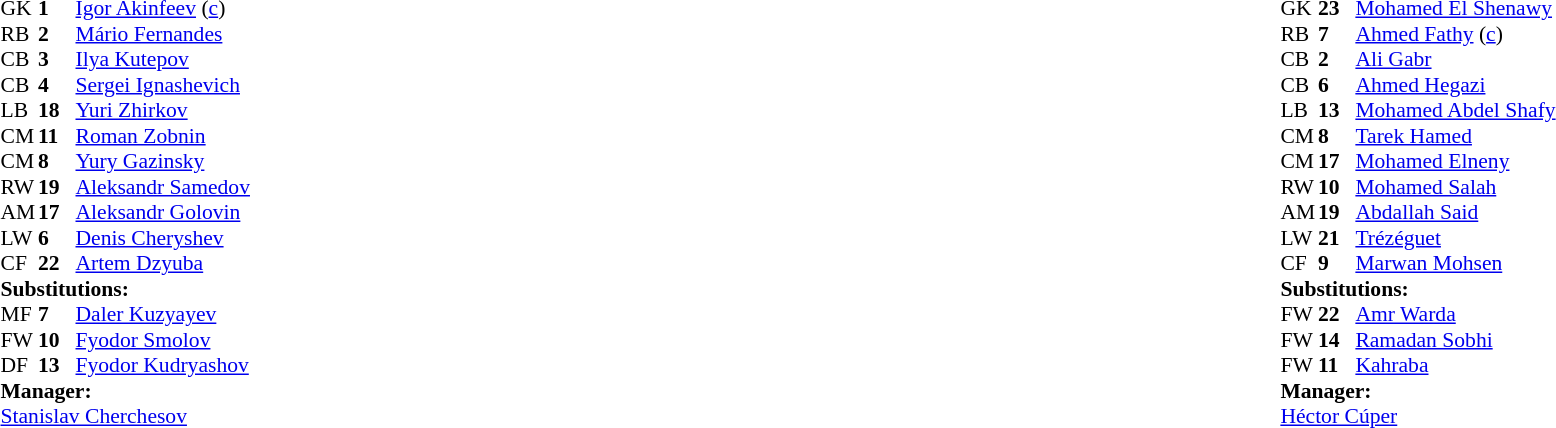<table width="100%">
<tr>
<td valign="top" width="40%"><br><table style="font-size:90%" cellspacing="0" cellpadding="0">
<tr>
<th width=25></th>
<th width=25></th>
</tr>
<tr>
<td>GK</td>
<td><strong>1</strong></td>
<td><a href='#'>Igor Akinfeev</a> (<a href='#'>c</a>)</td>
</tr>
<tr>
<td>RB</td>
<td><strong>2</strong></td>
<td><a href='#'>Mário Fernandes</a></td>
</tr>
<tr>
<td>CB</td>
<td><strong>3</strong></td>
<td><a href='#'>Ilya Kutepov</a></td>
</tr>
<tr>
<td>CB</td>
<td><strong>4</strong></td>
<td><a href='#'>Sergei Ignashevich</a></td>
</tr>
<tr>
<td>LB</td>
<td><strong>18</strong></td>
<td><a href='#'>Yuri Zhirkov</a></td>
<td></td>
<td></td>
</tr>
<tr>
<td>CM</td>
<td><strong>11</strong></td>
<td><a href='#'>Roman Zobnin</a></td>
</tr>
<tr>
<td>CM</td>
<td><strong>8</strong></td>
<td><a href='#'>Yury Gazinsky</a></td>
</tr>
<tr>
<td>RW</td>
<td><strong>19</strong></td>
<td><a href='#'>Aleksandr Samedov</a></td>
</tr>
<tr>
<td>AM</td>
<td><strong>17</strong></td>
<td><a href='#'>Aleksandr Golovin</a></td>
</tr>
<tr>
<td>LW</td>
<td><strong>6</strong></td>
<td><a href='#'>Denis Cheryshev</a></td>
<td></td>
<td></td>
</tr>
<tr>
<td>CF</td>
<td><strong>22</strong></td>
<td><a href='#'>Artem Dzyuba</a></td>
<td></td>
<td></td>
</tr>
<tr>
<td colspan=3><strong>Substitutions:</strong></td>
</tr>
<tr>
<td>MF</td>
<td><strong>7</strong></td>
<td><a href='#'>Daler Kuzyayev</a></td>
<td></td>
<td></td>
</tr>
<tr>
<td>FW</td>
<td><strong>10</strong></td>
<td><a href='#'>Fyodor Smolov</a></td>
<td></td>
<td></td>
</tr>
<tr>
<td>DF</td>
<td><strong>13</strong></td>
<td><a href='#'>Fyodor Kudryashov</a></td>
<td></td>
<td></td>
</tr>
<tr>
<td colspan=3><strong>Manager:</strong></td>
</tr>
<tr>
<td colspan=3>  <a href='#'>Stanislav Cherchesov</a></td>
</tr>
</table>
</td>
<td valign="top"></td>
<td valign="top" width="50%"><br><table style="font-size:90%; margin:auto" cellspacing="0" cellpadding="0">
<tr>
<th width=25></th>
<th width=25></th>
</tr>
<tr>
<td>GK</td>
<td><strong>23</strong></td>
<td><a href='#'>Mohamed El Shenawy</a></td>
</tr>
<tr>
<td>RB</td>
<td><strong>7</strong></td>
<td><a href='#'>Ahmed Fathy</a> (<a href='#'>c</a>)</td>
</tr>
<tr>
<td>CB</td>
<td><strong>2</strong></td>
<td><a href='#'>Ali Gabr</a></td>
</tr>
<tr>
<td>CB</td>
<td><strong>6</strong></td>
<td><a href='#'>Ahmed Hegazi</a></td>
</tr>
<tr>
<td>LB</td>
<td><strong>13</strong></td>
<td><a href='#'>Mohamed Abdel Shafy</a></td>
</tr>
<tr>
<td>CM</td>
<td><strong>8</strong></td>
<td><a href='#'>Tarek Hamed</a></td>
</tr>
<tr>
<td>CM</td>
<td><strong>17</strong></td>
<td><a href='#'>Mohamed Elneny</a></td>
<td></td>
<td></td>
</tr>
<tr>
<td>RW</td>
<td><strong>10</strong></td>
<td><a href='#'>Mohamed Salah</a></td>
</tr>
<tr>
<td>AM</td>
<td><strong>19</strong></td>
<td><a href='#'>Abdallah Said</a></td>
</tr>
<tr>
<td>LW</td>
<td><strong>21</strong></td>
<td><a href='#'>Trézéguet</a></td>
<td></td>
<td></td>
</tr>
<tr>
<td>CF</td>
<td><strong>9</strong></td>
<td><a href='#'>Marwan Mohsen</a></td>
<td></td>
<td></td>
</tr>
<tr>
<td colspan=3><strong>Substitutions:</strong></td>
</tr>
<tr>
<td>FW</td>
<td><strong>22</strong></td>
<td><a href='#'>Amr Warda</a></td>
<td></td>
<td></td>
</tr>
<tr>
<td>FW</td>
<td><strong>14</strong></td>
<td><a href='#'>Ramadan Sobhi</a></td>
<td></td>
<td></td>
</tr>
<tr>
<td>FW</td>
<td><strong>11</strong></td>
<td><a href='#'>Kahraba</a></td>
<td></td>
<td></td>
</tr>
<tr>
<td colspan=3><strong>Manager:</strong></td>
</tr>
<tr>
<td colspan=3> <a href='#'>Héctor Cúper</a></td>
</tr>
</table>
</td>
</tr>
</table>
